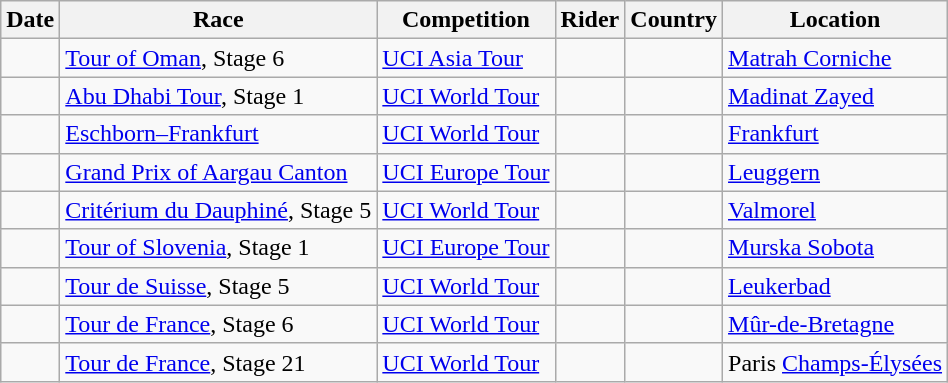<table class="wikitable sortable">
<tr>
<th>Date</th>
<th>Race</th>
<th>Competition</th>
<th>Rider</th>
<th>Country</th>
<th>Location</th>
</tr>
<tr>
<td></td>
<td><a href='#'>Tour of Oman</a>, Stage 6</td>
<td><a href='#'>UCI Asia Tour</a></td>
<td></td>
<td></td>
<td><a href='#'>Matrah Corniche</a></td>
</tr>
<tr>
<td></td>
<td><a href='#'>Abu Dhabi Tour</a>, Stage 1</td>
<td><a href='#'>UCI World Tour</a></td>
<td></td>
<td></td>
<td><a href='#'>Madinat Zayed</a></td>
</tr>
<tr>
<td></td>
<td><a href='#'>Eschborn–Frankfurt</a></td>
<td><a href='#'>UCI World Tour</a></td>
<td></td>
<td></td>
<td><a href='#'>Frankfurt</a></td>
</tr>
<tr>
<td></td>
<td><a href='#'>Grand Prix of Aargau Canton</a></td>
<td><a href='#'>UCI Europe Tour</a></td>
<td></td>
<td></td>
<td><a href='#'>Leuggern</a></td>
</tr>
<tr>
<td></td>
<td><a href='#'>Critérium du Dauphiné</a>, Stage 5</td>
<td><a href='#'>UCI World Tour</a></td>
<td></td>
<td></td>
<td><a href='#'>Valmorel</a></td>
</tr>
<tr>
<td></td>
<td><a href='#'>Tour of Slovenia</a>, Stage 1</td>
<td><a href='#'>UCI Europe Tour</a></td>
<td></td>
<td></td>
<td><a href='#'>Murska Sobota</a></td>
</tr>
<tr>
<td></td>
<td><a href='#'>Tour de Suisse</a>, Stage 5</td>
<td><a href='#'>UCI World Tour</a></td>
<td></td>
<td></td>
<td><a href='#'>Leukerbad</a></td>
</tr>
<tr>
<td></td>
<td><a href='#'>Tour de France</a>, Stage 6</td>
<td><a href='#'>UCI World Tour</a></td>
<td></td>
<td></td>
<td><a href='#'>Mûr-de-Bretagne</a></td>
</tr>
<tr>
<td></td>
<td><a href='#'>Tour de France</a>, Stage 21</td>
<td><a href='#'>UCI World Tour</a></td>
<td></td>
<td></td>
<td>Paris <a href='#'>Champs-Élysées</a></td>
</tr>
</table>
